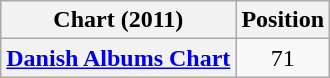<table class="wikitable plainrowheaders" style="text-align:center">
<tr>
<th scope="col">Chart (2011)</th>
<th scope="col">Position</th>
</tr>
<tr>
<th scope="row"><a href='#'>Danish Albums Chart</a></th>
<td style="text-align:center;">71</td>
</tr>
</table>
